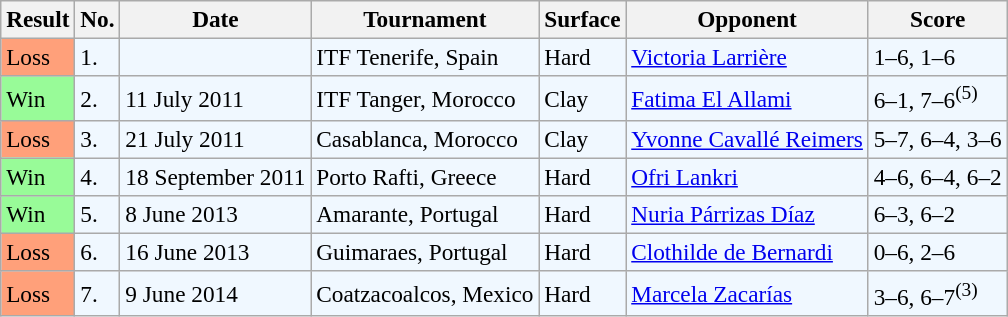<table class="sortable wikitable" style="font-size:97%;">
<tr>
<th>Result</th>
<th>No.</th>
<th>Date</th>
<th>Tournament</th>
<th>Surface</th>
<th>Opponent</th>
<th class="unsortable">Score</th>
</tr>
<tr style="background:#f0f8ff;">
<td style="background:#ffa07a;">Loss</td>
<td>1.</td>
<td></td>
<td>ITF Tenerife, Spain</td>
<td>Hard</td>
<td> <a href='#'>Victoria Larrière</a></td>
<td>1–6, 1–6</td>
</tr>
<tr style="background:#f0f8ff;">
<td style="background:#98fb98;">Win</td>
<td>2.</td>
<td>11 July 2011</td>
<td>ITF Tanger, Morocco</td>
<td>Clay</td>
<td> <a href='#'>Fatima El Allami</a></td>
<td>6–1, 7–6<sup>(5)</sup></td>
</tr>
<tr style="background:#f0f8ff;">
<td style="background:#ffa07a;">Loss</td>
<td>3.</td>
<td>21 July 2011</td>
<td>Casablanca, Morocco</td>
<td>Clay</td>
<td> <a href='#'>Yvonne Cavallé Reimers</a></td>
<td>5–7, 6–4, 3–6</td>
</tr>
<tr style="background:#f0f8ff;">
<td style="background:#98fb98;">Win</td>
<td>4.</td>
<td>18 September 2011</td>
<td>Porto Rafti, Greece</td>
<td>Hard</td>
<td> <a href='#'>Ofri Lankri</a></td>
<td>4–6, 6–4, 6–2</td>
</tr>
<tr style="background:#f0f8ff;">
<td style="background:#98fb98;">Win</td>
<td>5.</td>
<td>8 June 2013</td>
<td>Amarante, Portugal</td>
<td>Hard</td>
<td> <a href='#'>Nuria Párrizas Díaz</a></td>
<td>6–3, 6–2</td>
</tr>
<tr style="background:#f0f8ff;">
<td style="background:#ffa07a;">Loss</td>
<td>6.</td>
<td>16 June 2013</td>
<td>Guimaraes, Portugal</td>
<td>Hard</td>
<td> <a href='#'>Clothilde de Bernardi</a></td>
<td>0–6, 2–6</td>
</tr>
<tr style="background:#f0f8ff;">
<td style="background:#ffa07a;">Loss</td>
<td>7.</td>
<td>9 June 2014</td>
<td>Coatzacoalcos, Mexico</td>
<td>Hard</td>
<td> <a href='#'>Marcela Zacarías</a></td>
<td>3–6, 6–7<sup>(3)</sup></td>
</tr>
</table>
